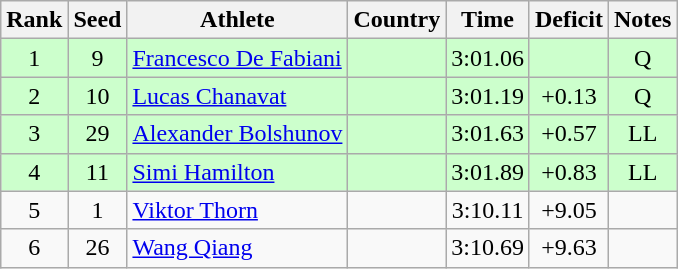<table class="wikitable sortable" style="text-align:center">
<tr>
<th>Rank</th>
<th>Seed</th>
<th>Athlete</th>
<th>Country</th>
<th>Time</th>
<th>Deficit</th>
<th>Notes</th>
</tr>
<tr bgcolor=ccffcc>
<td>1</td>
<td>9</td>
<td align=left><a href='#'>Francesco De Fabiani</a></td>
<td align=left></td>
<td>3:01.06</td>
<td></td>
<td>Q</td>
</tr>
<tr bgcolor=ccffcc>
<td>2</td>
<td>10</td>
<td align=left><a href='#'>Lucas Chanavat</a></td>
<td align=left></td>
<td>3:01.19</td>
<td>+0.13</td>
<td>Q</td>
</tr>
<tr bgcolor=ccffcc>
<td>3</td>
<td>29</td>
<td align=left><a href='#'>Alexander Bolshunov</a></td>
<td align=left></td>
<td>3:01.63</td>
<td>+0.57</td>
<td>LL</td>
</tr>
<tr bgcolor=ccffcc>
<td>4</td>
<td>11</td>
<td align=left><a href='#'>Simi Hamilton</a></td>
<td align=left></td>
<td>3:01.89</td>
<td>+0.83</td>
<td>LL</td>
</tr>
<tr>
<td>5</td>
<td>1</td>
<td align=left><a href='#'>Viktor Thorn</a></td>
<td align=left></td>
<td>3:10.11</td>
<td>+9.05</td>
<td></td>
</tr>
<tr>
<td>6</td>
<td>26</td>
<td align=left><a href='#'>Wang Qiang</a></td>
<td align=left></td>
<td>3:10.69</td>
<td>+9.63</td>
<td></td>
</tr>
</table>
